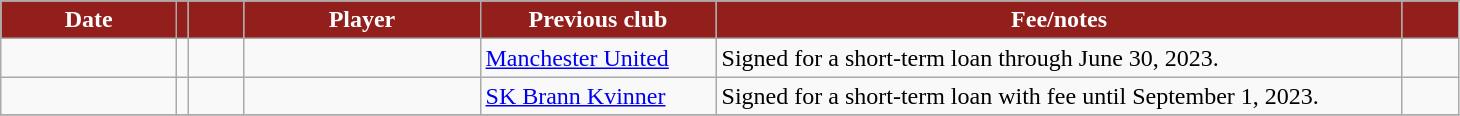<table class="wikitable sortable">
<tr>
<th style="background:#921f1c; color:#fff; width:110px;" scope="col">Date</th>
<th style="background:#921f1c; color:#fff;" scope="col"></th>
<th style="background:#921f1c; color:#fff; width:30px;" scope="col"></th>
<th style="background:#921f1c; color:#fff; width:150px;" scope="col">Player</th>
<th style="background:#921f1c; color:#fff; width:150px;" scope="col">Previous club</th>
<th style="background:#921f1c; color:#fff; width:450px;" scope="col">Fee/notes</th>
<th style="background:#921f1c; color:#fff; width:30px;" scope="col"></th>
</tr>
<tr>
<td></td>
<td></td>
<td></td>
<td></td>
<td> <a href='#'>Manchester United</a></td>
<td>Signed for a short-term loan through June 30, 2023.</td>
<td></td>
</tr>
<tr>
<td></td>
<td></td>
<td></td>
<td></td>
<td> <a href='#'>SK Brann Kvinner</a></td>
<td>Signed for a short-term loan with fee until September 1, 2023.</td>
<td></td>
</tr>
<tr>
</tr>
</table>
